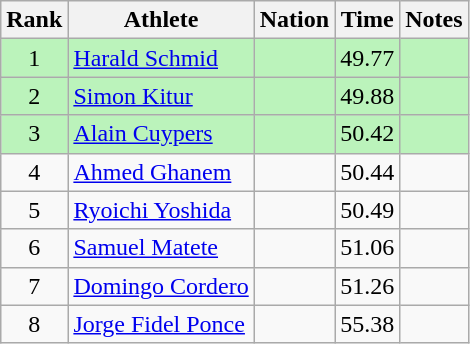<table class="wikitable sortable" style="text-align:center">
<tr>
<th>Rank</th>
<th>Athlete</th>
<th>Nation</th>
<th>Time</th>
<th>Notes</th>
</tr>
<tr style="background:#bbf3bb;">
<td>1</td>
<td align=left><a href='#'>Harald Schmid</a></td>
<td align=left></td>
<td>49.77</td>
<td></td>
</tr>
<tr style="background:#bbf3bb;">
<td>2</td>
<td align=left><a href='#'>Simon Kitur</a></td>
<td align=left></td>
<td>49.88</td>
<td></td>
</tr>
<tr style="background:#bbf3bb;">
<td>3</td>
<td align=left><a href='#'>Alain Cuypers</a></td>
<td align=left></td>
<td>50.42</td>
<td></td>
</tr>
<tr>
<td>4</td>
<td align=left><a href='#'>Ahmed Ghanem</a></td>
<td align=left></td>
<td>50.44</td>
<td></td>
</tr>
<tr>
<td>5</td>
<td align=left><a href='#'>Ryoichi Yoshida</a></td>
<td align=left></td>
<td>50.49</td>
<td></td>
</tr>
<tr>
<td>6</td>
<td align=left><a href='#'>Samuel Matete</a></td>
<td align=left></td>
<td>51.06</td>
<td></td>
</tr>
<tr>
<td>7</td>
<td align=left><a href='#'>Domingo Cordero</a></td>
<td align=left></td>
<td>51.26</td>
<td></td>
</tr>
<tr>
<td>8</td>
<td align=left><a href='#'>Jorge Fidel Ponce</a></td>
<td align=left></td>
<td>55.38</td>
<td></td>
</tr>
</table>
